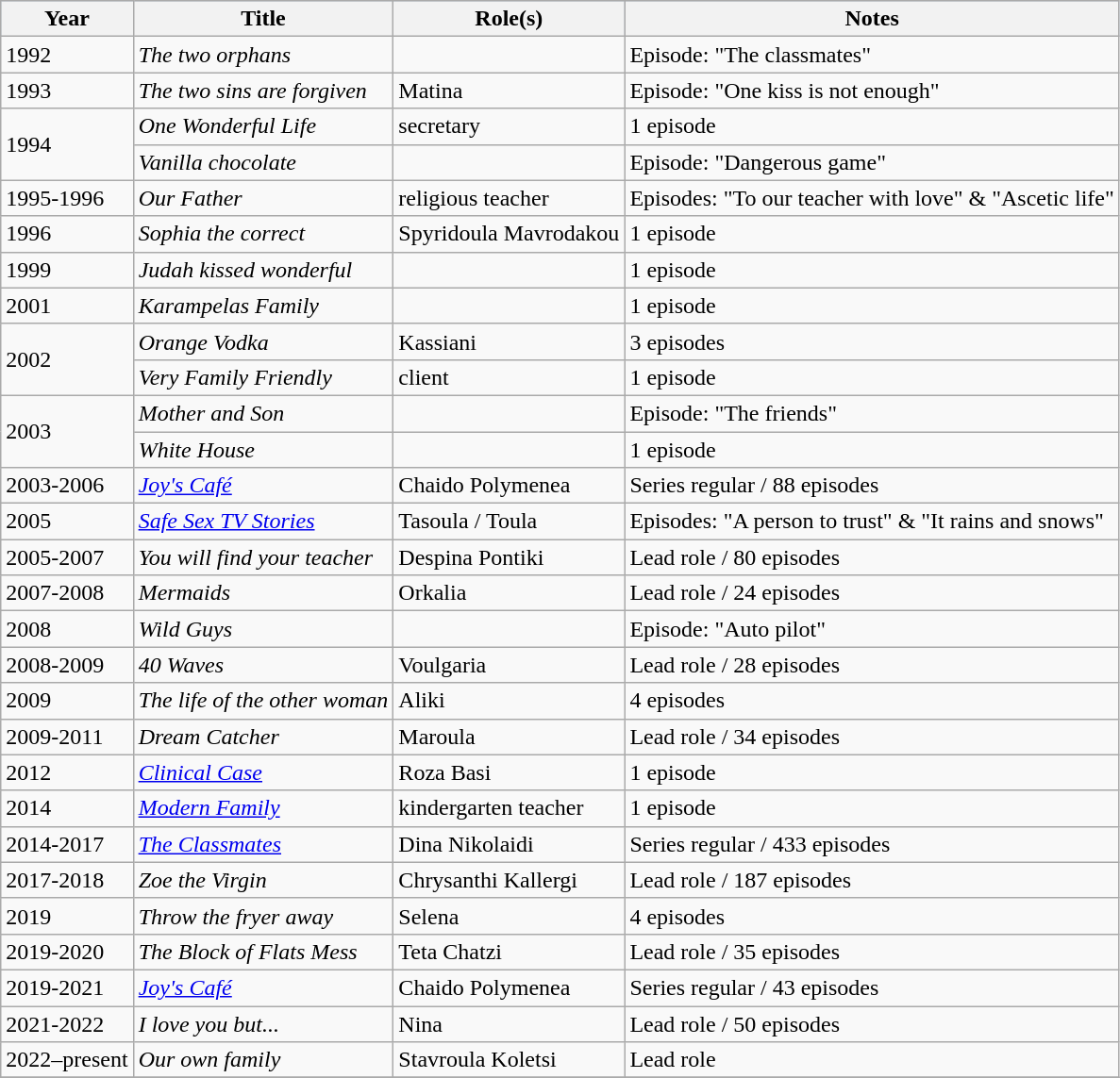<table class="wikitable">
<tr style="background:#b0c4de; text-align:center;">
<th>Year</th>
<th>Title</th>
<th>Role(s)</th>
<th>Notes</th>
</tr>
<tr>
<td>1992</td>
<td><em>The two orphans</em></td>
<td></td>
<td>Episode: "The classmates"</td>
</tr>
<tr>
<td>1993</td>
<td><em>The two sins are forgiven</em></td>
<td>Matina</td>
<td>Episode: "One kiss is not enough"</td>
</tr>
<tr>
<td rowspan="2">1994</td>
<td><em>One Wonderful Life</em></td>
<td>secretary</td>
<td>1 episode</td>
</tr>
<tr>
<td><em>Vanilla chocolate</em></td>
<td></td>
<td>Episode: "Dangerous game"</td>
</tr>
<tr>
<td>1995-1996</td>
<td><em>Our Father</em></td>
<td>religious teacher</td>
<td>Episodes: "To our teacher with love" & "Ascetic life"</td>
</tr>
<tr>
<td>1996</td>
<td><em>Sophia the correct</em></td>
<td>Spyridoula Mavrodakou</td>
<td>1 episode</td>
</tr>
<tr>
<td>1999</td>
<td><em>Judah kissed wonderful</em></td>
<td></td>
<td>1 episode</td>
</tr>
<tr>
<td>2001</td>
<td><em>Karampelas Family</em></td>
<td></td>
<td>1 episode</td>
</tr>
<tr>
<td rowspan="2">2002</td>
<td><em>Orange Vodka</em></td>
<td>Kassiani</td>
<td>3 episodes</td>
</tr>
<tr>
<td><em>Very Family Friendly</em></td>
<td>client</td>
<td>1 episode</td>
</tr>
<tr>
<td rowspan="2">2003</td>
<td><em>Mother and Son</em></td>
<td></td>
<td>Episode: "The friends"</td>
</tr>
<tr>
<td><em>White House</em></td>
<td></td>
<td>1 episode</td>
</tr>
<tr>
<td>2003-2006</td>
<td><em><a href='#'>Joy's Café</a></em></td>
<td>Chaido Polymenea</td>
<td>Series regular / 88 episodes</td>
</tr>
<tr>
<td>2005</td>
<td><em><a href='#'>Safe Sex TV Stories</a></em></td>
<td>Tasoula / Toula</td>
<td>Episodes: "A person to trust" & "It rains and snows"</td>
</tr>
<tr>
<td>2005-2007</td>
<td><em>You will find your teacher</em></td>
<td>Despina Pontiki</td>
<td>Lead role / 80 episodes</td>
</tr>
<tr>
<td>2007-2008</td>
<td><em>Mermaids</em></td>
<td>Orkalia</td>
<td>Lead role / 24 episodes</td>
</tr>
<tr>
<td>2008</td>
<td><em>Wild Guys</em></td>
<td></td>
<td>Episode: "Auto pilot"</td>
</tr>
<tr>
<td>2008-2009</td>
<td><em>40 Waves</em></td>
<td>Voulgaria</td>
<td>Lead role / 28 episodes</td>
</tr>
<tr>
<td>2009</td>
<td><em>The life of the other woman</em></td>
<td>Aliki</td>
<td>4 episodes</td>
</tr>
<tr>
<td>2009-2011</td>
<td><em>Dream Catcher</em></td>
<td>Maroula</td>
<td>Lead role / 34 episodes</td>
</tr>
<tr>
<td>2012</td>
<td><em><a href='#'>Clinical Case</a></em></td>
<td>Roza Basi</td>
<td>1 episode</td>
</tr>
<tr>
<td>2014</td>
<td><em><a href='#'>Modern Family</a></em></td>
<td>kindergarten teacher</td>
<td>1 episode</td>
</tr>
<tr>
<td>2014-2017</td>
<td><em><a href='#'>The Classmates</a></em></td>
<td>Dina Nikolaidi</td>
<td>Series regular / 433 episodes</td>
</tr>
<tr>
<td>2017-2018</td>
<td><em>Zoe the Virgin</em></td>
<td>Chrysanthi Kallergi</td>
<td>Lead role / 187 episodes</td>
</tr>
<tr>
<td>2019</td>
<td><em>Throw the fryer away</em></td>
<td>Selena</td>
<td>4 episodes</td>
</tr>
<tr>
<td>2019-2020</td>
<td><em>The Block of Flats Mess</em></td>
<td>Teta Chatzi</td>
<td>Lead role / 35 episodes</td>
</tr>
<tr>
<td>2019-2021</td>
<td><em><a href='#'>Joy's Café</a></em></td>
<td>Chaido Polymenea</td>
<td>Series regular / 43 episodes</td>
</tr>
<tr>
<td>2021-2022</td>
<td><em>I love you but...</em></td>
<td>Nina</td>
<td>Lead role / 50 episodes</td>
</tr>
<tr>
<td>2022–present</td>
<td><em>Our own family</em></td>
<td>Stavroula Koletsi</td>
<td>Lead role</td>
</tr>
<tr>
</tr>
</table>
